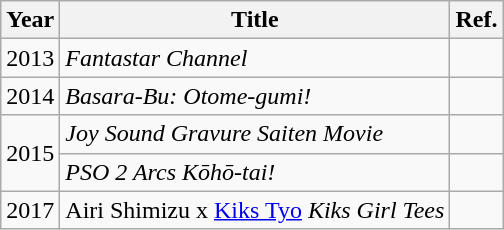<table class="wikitable">
<tr>
<th>Year</th>
<th>Title</th>
<th>Ref.</th>
</tr>
<tr>
<td>2013</td>
<td><em>Fantastar Channel</em></td>
<td></td>
</tr>
<tr>
<td>2014</td>
<td><em>Basara-Bu: Otome-gumi!</em></td>
<td></td>
</tr>
<tr>
<td rowspan="2">2015</td>
<td><em>Joy Sound Gravure Saiten Movie</em></td>
<td></td>
</tr>
<tr>
<td><em>PSO 2 Arcs Kōhō-tai!</em></td>
<td></td>
</tr>
<tr>
<td>2017</td>
<td>Airi Shimizu x <a href='#'>Kiks Tyo</a> <em>Kiks Girl Tees</em></td>
<td></td>
</tr>
</table>
